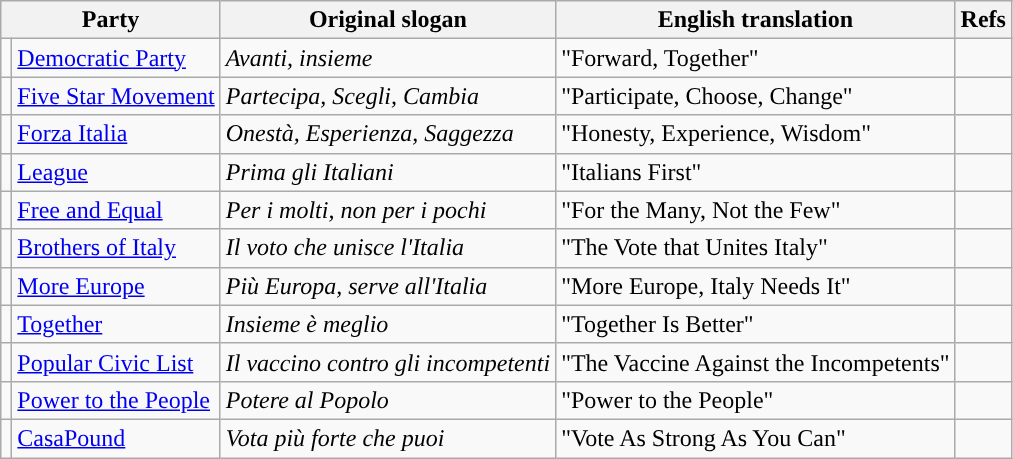<table class=wikitable style="text-align:left">
<tr>
<th colspan=2>Party</th>
<th>Original slogan</th>
<th>English translation</th>
<th>Refs</th>
</tr>
<tr>
<td></td>
<td><a href='#'>Democratic Party</a></td>
<td><em>Avanti, insieme</em></td>
<td>"Forward, Together"</td>
<td></td>
</tr>
<tr>
<td></td>
<td><a href='#'>Five Star Movement</a></td>
<td><em>Partecipa, Scegli, Cambia</em></td>
<td>"Participate, Choose, Change"</td>
<td></td>
</tr>
<tr>
<td></td>
<td><a href='#'>Forza Italia</a></td>
<td><em>Onestà, Esperienza, Saggezza</em></td>
<td>"Honesty, Experience, Wisdom"</td>
<td></td>
</tr>
<tr>
<td></td>
<td><a href='#'>League</a></td>
<td><em>Prima gli Italiani</em></td>
<td>"Italians First"</td>
<td></td>
</tr>
<tr>
<td></td>
<td><a href='#'>Free and Equal</a></td>
<td><em>Per i molti, non per i pochi</em></td>
<td>"For the Many, Not the Few"</td>
<td></td>
</tr>
<tr>
<td></td>
<td><a href='#'>Brothers of Italy</a></td>
<td><em>Il voto che unisce l'Italia</em></td>
<td>"The Vote that Unites Italy"</td>
<td></td>
</tr>
<tr>
<td></td>
<td><a href='#'>More Europe</a></td>
<td><em>Più Europa, serve all'Italia</em></td>
<td>"More Europe, Italy Needs It"</td>
<td></td>
</tr>
<tr>
<td></td>
<td><a href='#'>Together</a></td>
<td><em>Insieme è meglio</em></td>
<td>"Together Is Better"</td>
<td></td>
</tr>
<tr>
<td></td>
<td><a href='#'>Popular Civic List</a></td>
<td><em>Il vaccino contro gli incompetenti</em></td>
<td>"The Vaccine Against the Incompetents"</td>
<td></td>
</tr>
<tr>
<td></td>
<td><a href='#'>Power to the People</a></td>
<td><em>Potere al Popolo</em></td>
<td>"Power to the People"</td>
<td></td>
</tr>
<tr>
<td></td>
<td><a href='#'>CasaPound</a></td>
<td><em>Vota più forte che puoi</em></td>
<td>"Vote As Strong As You Can"</td>
<td></td>
</tr>
</table>
